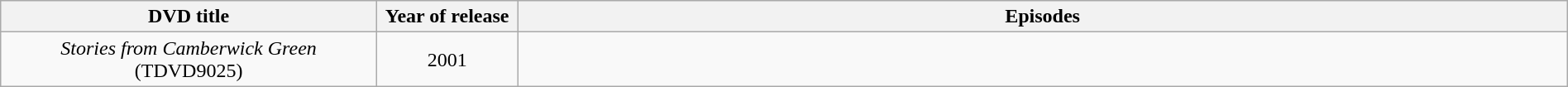<table class="wikitable" style="text-align:center; width:100%;">
<tr>
<th style="width:24%;">DVD title</th>
<th style="width:9%;">Year of release</th>
<th>Episodes</th>
</tr>
<tr>
<td><em>Stories from Camberwick Green</em> (TDVD9025)</td>
<td style="text-align:center;">2001</td>
<td style="text-align:center;"></td>
</tr>
</table>
